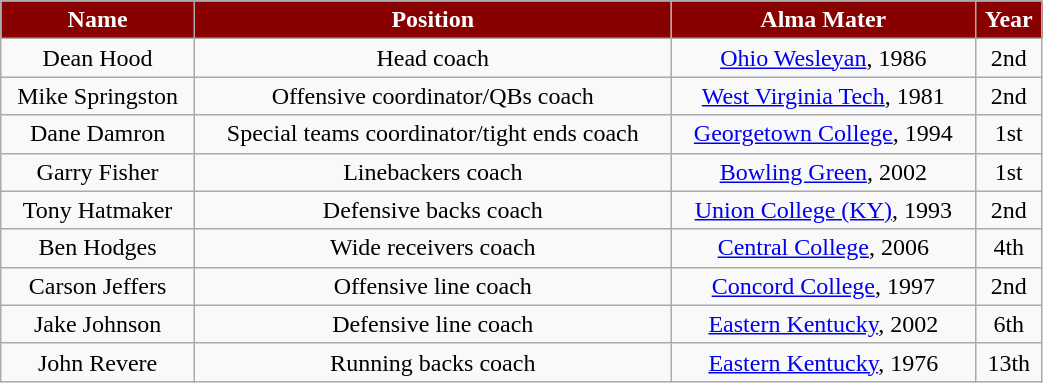<table class="wikitable" width="55%">
<tr>
<th style="background:#880000; color:#ffffff;">Name</th>
<th style="background:#880000; color:#ffffff;">Position</th>
<th style="background:#880000; color:#ffffff;">Alma Mater</th>
<th style="background:#880000; color:#ffffff;">Year</th>
</tr>
<tr align="center">
<td>Dean Hood</td>
<td>Head coach</td>
<td><a href='#'>Ohio Wesleyan</a>, 1986</td>
<td>2nd</td>
</tr>
<tr align="center">
<td>Mike Springston</td>
<td>Offensive coordinator/QBs coach</td>
<td><a href='#'>West Virginia Tech</a>, 1981</td>
<td>2nd</td>
</tr>
<tr align="center">
<td>Dane Damron</td>
<td>Special teams coordinator/tight ends coach</td>
<td><a href='#'>Georgetown College</a>, 1994</td>
<td>1st</td>
</tr>
<tr align="center">
<td>Garry Fisher</td>
<td>Linebackers coach</td>
<td><a href='#'>Bowling Green</a>, 2002</td>
<td>1st</td>
</tr>
<tr align="center">
<td>Tony Hatmaker</td>
<td>Defensive backs coach</td>
<td><a href='#'>Union College (KY)</a>, 1993</td>
<td>2nd</td>
</tr>
<tr align="center">
<td>Ben Hodges</td>
<td>Wide receivers coach</td>
<td><a href='#'>Central College</a>, 2006</td>
<td>4th</td>
</tr>
<tr align="center">
<td>Carson Jeffers</td>
<td>Offensive line coach</td>
<td><a href='#'>Concord College</a>, 1997</td>
<td>2nd</td>
</tr>
<tr align="center">
<td>Jake Johnson</td>
<td>Defensive line coach</td>
<td><a href='#'>Eastern Kentucky</a>, 2002</td>
<td>6th</td>
</tr>
<tr align="center">
<td>John Revere</td>
<td>Running backs coach</td>
<td><a href='#'>Eastern Kentucky</a>, 1976</td>
<td>13th</td>
</tr>
</table>
